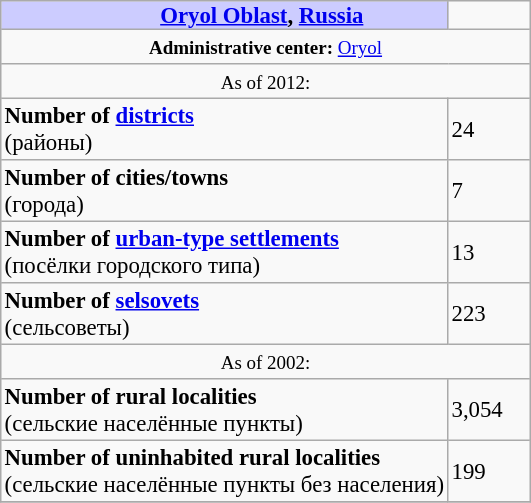<table border=1 align="right" cellpadding=2 cellspacing=0 style="margin: 0 0 1em 1em; background: #f9f9f9; border: 1px #aaa solid; border-collapse: collapse; font-size: 95%;">
<tr>
<th bgcolor="#ccccff" style="padding:0 0 0 50px;"><a href='#'>Oryol Oblast</a>, <a href='#'>Russia</a></th>
<td width="50px"></td>
</tr>
<tr>
<td colspan=2 align="center"><small><strong>Administrative center:</strong> <a href='#'>Oryol</a></small></td>
</tr>
<tr>
<td colspan=2 align="center"><small>As of 2012:</small></td>
</tr>
<tr>
<td><strong>Number of <a href='#'>districts</a></strong><br>(районы)</td>
<td>24</td>
</tr>
<tr>
<td><strong>Number of cities/towns</strong><br>(города)</td>
<td>7</td>
</tr>
<tr>
<td><strong>Number of <a href='#'>urban-type settlements</a></strong><br>(посёлки городского типа)</td>
<td>13</td>
</tr>
<tr>
<td><strong>Number of <a href='#'>selsovets</a></strong><br>(сельсоветы)</td>
<td>223</td>
</tr>
<tr>
<td colspan=2 align="center"><small>As of 2002:</small></td>
</tr>
<tr>
<td><strong>Number of rural localities</strong><br>(сельские населённые пункты)</td>
<td>3,054</td>
</tr>
<tr>
<td><strong>Number of uninhabited rural localities</strong><br>(сельские населённые пункты без населения)</td>
<td>199</td>
</tr>
<tr>
</tr>
</table>
